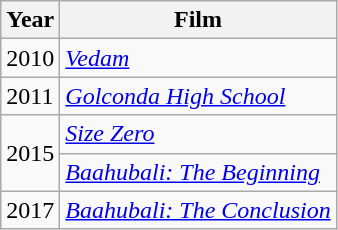<table class="wikitable">
<tr>
<th>Year</th>
<th>Film</th>
</tr>
<tr>
<td>2010</td>
<td><em><a href='#'>Vedam</a></em></td>
</tr>
<tr>
<td>2011</td>
<td><em><a href='#'>Golconda High School</a></em></td>
</tr>
<tr>
<td rowspan="2">2015</td>
<td><em><a href='#'>Size Zero</a></em></td>
</tr>
<tr>
<td><em><a href='#'>Baahubali: The Beginning</a></em></td>
</tr>
<tr>
<td>2017</td>
<td><em><a href='#'>Baahubali: The Conclusion</a></em></td>
</tr>
</table>
